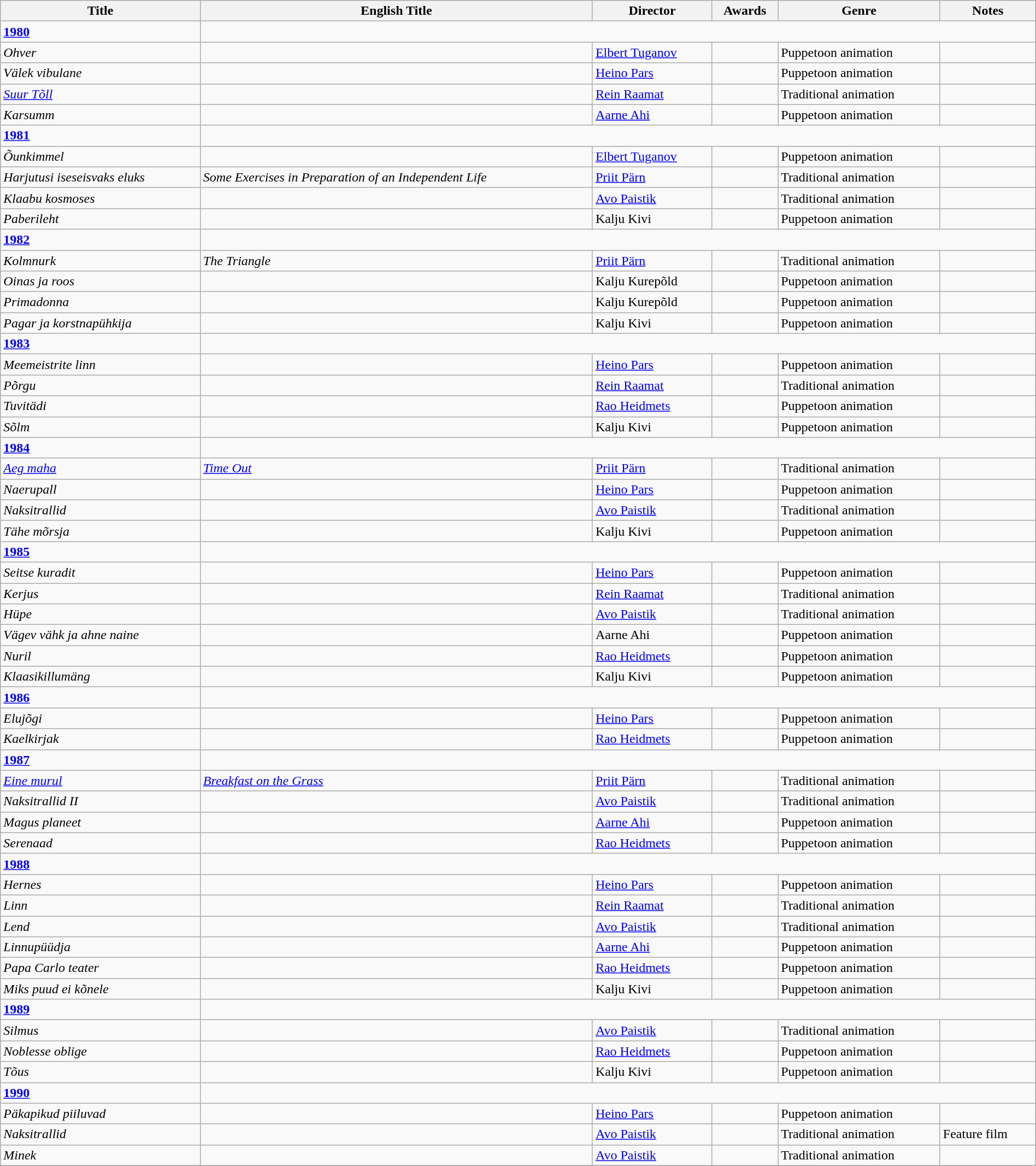<table class="wikitable" width= "100%">
<tr>
<th>Title</th>
<th>English Title</th>
<th>Director</th>
<th>Awards</th>
<th>Genre</th>
<th>Notes</th>
</tr>
<tr>
<td><strong><a href='#'>1980</a></strong></td>
</tr>
<tr>
<td><em>Ohver</em></td>
<td></td>
<td><a href='#'>Elbert Tuganov</a></td>
<td></td>
<td>Puppetoon animation</td>
<td></td>
</tr>
<tr>
<td><em>Välek vibulane</em></td>
<td></td>
<td><a href='#'>Heino Pars</a></td>
<td></td>
<td>Puppetoon animation</td>
<td></td>
</tr>
<tr>
<td><em><a href='#'>Suur Tõll</a></em></td>
<td></td>
<td><a href='#'>Rein Raamat</a></td>
<td></td>
<td>Traditional animation</td>
<td></td>
</tr>
<tr>
<td><em>Karsumm</em></td>
<td></td>
<td><a href='#'>Aarne Ahi</a></td>
<td></td>
<td>Puppetoon animation</td>
<td></td>
</tr>
<tr>
<td><strong><a href='#'>1981</a></strong></td>
</tr>
<tr>
<td><em>Õunkimmel</em></td>
<td></td>
<td><a href='#'>Elbert Tuganov</a></td>
<td></td>
<td>Puppetoon animation</td>
<td></td>
</tr>
<tr>
<td><em>Harjutusi iseseisvaks eluks</em></td>
<td><em>Some Exercises in Preparation of an Independent Life</em></td>
<td><a href='#'>Priit Pärn</a></td>
<td></td>
<td>Traditional animation</td>
<td></td>
</tr>
<tr>
<td><em>Klaabu kosmoses</em></td>
<td></td>
<td><a href='#'>Avo Paistik</a></td>
<td></td>
<td>Traditional animation</td>
<td></td>
</tr>
<tr>
<td><em>Paberileht</em></td>
<td></td>
<td>Kalju Kivi</td>
<td></td>
<td>Puppetoon animation</td>
<td></td>
</tr>
<tr>
<td><strong><a href='#'>1982</a></strong></td>
</tr>
<tr>
<td><em>Kolmnurk</em></td>
<td><em>The Triangle</em></td>
<td><a href='#'>Priit Pärn</a></td>
<td></td>
<td>Traditional animation</td>
<td></td>
</tr>
<tr>
<td><em>Oinas ja roos</em></td>
<td></td>
<td>Kalju Kurepõld</td>
<td></td>
<td>Puppetoon animation</td>
<td></td>
</tr>
<tr>
<td><em>Primadonna</em></td>
<td></td>
<td>Kalju Kurepõld</td>
<td></td>
<td>Puppetoon animation</td>
<td></td>
</tr>
<tr>
<td><em>Pagar ja korstnapühkija</em></td>
<td></td>
<td>Kalju Kivi</td>
<td></td>
<td>Puppetoon animation</td>
<td></td>
</tr>
<tr>
<td><strong><a href='#'>1983</a></strong></td>
</tr>
<tr>
<td><em>Meemeistrite linn</em></td>
<td></td>
<td><a href='#'>Heino Pars</a></td>
<td></td>
<td>Puppetoon animation</td>
<td></td>
</tr>
<tr>
<td><em>Põrgu</em></td>
<td></td>
<td><a href='#'>Rein Raamat</a></td>
<td></td>
<td>Traditional animation</td>
<td></td>
</tr>
<tr>
<td><em>Tuvitädi</em></td>
<td></td>
<td><a href='#'>Rao Heidmets</a></td>
<td></td>
<td>Puppetoon animation</td>
<td></td>
</tr>
<tr>
<td><em>Sõlm</em></td>
<td></td>
<td>Kalju Kivi</td>
<td></td>
<td>Puppetoon animation</td>
<td></td>
</tr>
<tr>
<td><strong><a href='#'>1984</a></strong></td>
</tr>
<tr>
<td><em><a href='#'>Aeg maha</a></em></td>
<td><em><a href='#'>Time Out</a></em></td>
<td><a href='#'>Priit Pärn</a></td>
<td></td>
<td>Traditional animation</td>
<td></td>
</tr>
<tr>
<td><em>Naerupall</em></td>
<td></td>
<td><a href='#'>Heino Pars</a></td>
<td></td>
<td>Puppetoon animation</td>
<td></td>
</tr>
<tr>
<td><em>Naksitrallid</em></td>
<td></td>
<td><a href='#'>Avo Paistik</a></td>
<td></td>
<td>Traditional animation</td>
<td></td>
</tr>
<tr>
<td><em>Tähe mõrsja</em></td>
<td></td>
<td>Kalju Kivi</td>
<td></td>
<td>Puppetoon animation</td>
<td></td>
</tr>
<tr>
<td><strong><a href='#'>1985</a></strong></td>
</tr>
<tr>
<td><em>Seitse kuradit</em></td>
<td></td>
<td><a href='#'>Heino Pars</a></td>
<td></td>
<td>Puppetoon animation</td>
<td></td>
</tr>
<tr>
<td><em>Kerjus</em></td>
<td></td>
<td><a href='#'>Rein Raamat</a></td>
<td></td>
<td>Traditional animation</td>
<td></td>
</tr>
<tr>
<td><em>Hüpe</em></td>
<td></td>
<td><a href='#'>Avo Paistik</a></td>
<td></td>
<td>Traditional animation</td>
<td></td>
</tr>
<tr>
<td><em>Vägev vähk ja ahne naine</em></td>
<td></td>
<td>Aarne Ahi</td>
<td></td>
<td>Puppetoon animation</td>
<td></td>
</tr>
<tr>
<td><em>Nuril</em></td>
<td></td>
<td><a href='#'>Rao Heidmets</a></td>
<td></td>
<td>Puppetoon animation</td>
<td></td>
</tr>
<tr>
<td><em>Klaasikillumäng</em></td>
<td></td>
<td>Kalju Kivi</td>
<td></td>
<td>Puppetoon animation</td>
<td></td>
</tr>
<tr>
<td><strong><a href='#'>1986</a></strong></td>
</tr>
<tr>
<td><em>Elujõgi</em></td>
<td></td>
<td><a href='#'>Heino Pars</a></td>
<td></td>
<td>Puppetoon animation</td>
<td></td>
</tr>
<tr>
<td><em>Kaelkirjak</em></td>
<td></td>
<td><a href='#'>Rao Heidmets</a></td>
<td></td>
<td>Puppetoon animation</td>
<td></td>
</tr>
<tr>
<td><strong><a href='#'>1987</a></strong></td>
</tr>
<tr>
<td><em><a href='#'>Eine murul</a></em></td>
<td><em><a href='#'>Breakfast on the Grass</a></em></td>
<td><a href='#'>Priit Pärn</a></td>
<td></td>
<td>Traditional animation</td>
<td></td>
</tr>
<tr>
<td><em>Naksitrallid II</em></td>
<td></td>
<td><a href='#'>Avo Paistik</a></td>
<td></td>
<td>Traditional animation</td>
<td></td>
</tr>
<tr>
<td><em>Magus planeet</em></td>
<td></td>
<td><a href='#'>Aarne Ahi</a></td>
<td></td>
<td>Puppetoon animation</td>
<td></td>
</tr>
<tr>
<td><em>Serenaad</em></td>
<td></td>
<td><a href='#'>Rao Heidmets</a></td>
<td></td>
<td>Puppetoon animation</td>
<td></td>
</tr>
<tr>
<td><strong><a href='#'>1988</a></strong></td>
</tr>
<tr>
<td><em>Hernes</em></td>
<td></td>
<td><a href='#'>Heino Pars</a></td>
<td></td>
<td>Puppetoon animation</td>
<td></td>
</tr>
<tr>
<td><em>Linn</em></td>
<td></td>
<td><a href='#'>Rein Raamat</a></td>
<td></td>
<td>Traditional animation</td>
<td></td>
</tr>
<tr>
<td><em>Lend</em></td>
<td></td>
<td><a href='#'>Avo Paistik</a></td>
<td></td>
<td>Traditional animation</td>
<td></td>
</tr>
<tr>
<td><em>Linnupüüdja</em></td>
<td></td>
<td><a href='#'>Aarne Ahi</a></td>
<td></td>
<td>Puppetoon animation</td>
<td></td>
</tr>
<tr>
<td><em>Papa Carlo teater</em></td>
<td></td>
<td><a href='#'>Rao Heidmets</a></td>
<td></td>
<td>Puppetoon animation</td>
<td></td>
</tr>
<tr>
<td><em>Miks puud ei kõnele</em></td>
<td></td>
<td>Kalju Kivi</td>
<td></td>
<td>Puppetoon animation</td>
<td></td>
</tr>
<tr>
<td><strong><a href='#'>1989</a></strong></td>
</tr>
<tr>
<td><em>Silmus</em></td>
<td></td>
<td><a href='#'>Avo Paistik</a></td>
<td></td>
<td>Traditional animation</td>
<td></td>
</tr>
<tr>
<td><em>Noblesse oblige</em></td>
<td></td>
<td><a href='#'>Rao Heidmets</a></td>
<td></td>
<td>Puppetoon animation</td>
<td></td>
</tr>
<tr>
<td><em>Tõus</em></td>
<td></td>
<td>Kalju Kivi</td>
<td></td>
<td>Puppetoon animation</td>
<td></td>
</tr>
<tr>
<td><strong><a href='#'>1990</a></strong></td>
</tr>
<tr>
<td><em>Päkapikud piiluvad</em></td>
<td></td>
<td><a href='#'>Heino Pars</a></td>
<td></td>
<td>Puppetoon animation</td>
<td></td>
</tr>
<tr>
<td><em>Naksitrallid</em></td>
<td></td>
<td><a href='#'>Avo Paistik</a></td>
<td></td>
<td>Traditional animation</td>
<td>Feature film</td>
</tr>
<tr>
<td><em>Minek</em></td>
<td></td>
<td><a href='#'>Avo Paistik</a></td>
<td></td>
<td>Traditional animation</td>
<td></td>
</tr>
<tr>
</tr>
</table>
